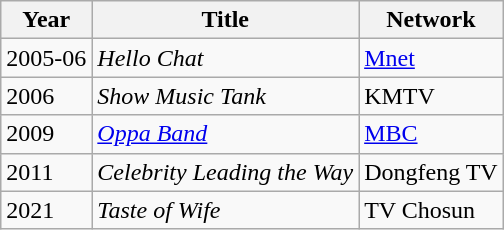<table class="wikitable">
<tr>
<th>Year</th>
<th>Title</th>
<th>Network</th>
</tr>
<tr>
<td>2005-06</td>
<td><em>Hello Chat</em></td>
<td><a href='#'>Mnet</a></td>
</tr>
<tr>
<td>2006</td>
<td><em>Show Music Tank</em></td>
<td>KMTV</td>
</tr>
<tr>
<td>2009</td>
<td><em><a href='#'>Oppa Band</a></em></td>
<td><a href='#'>MBC</a></td>
</tr>
<tr>
<td>2011</td>
<td><em>Celebrity Leading the Way</em></td>
<td>Dongfeng TV</td>
</tr>
<tr>
<td>2021</td>
<td><em>Taste of Wife</em></td>
<td>TV Chosun</td>
</tr>
</table>
